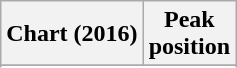<table class="wikitable sortable plainrowheaders" style="text-align:center">
<tr>
<th>Chart (2016)</th>
<th>Peak <br> position</th>
</tr>
<tr>
</tr>
<tr>
</tr>
<tr>
</tr>
<tr>
</tr>
<tr>
</tr>
<tr>
</tr>
</table>
